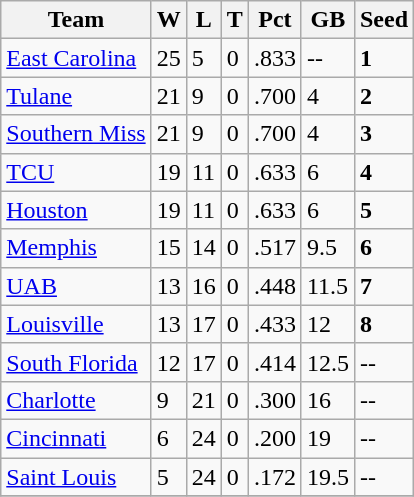<table class="wikitable sortable">
<tr>
<th>Team</th>
<th>W</th>
<th>L</th>
<th>T</th>
<th>Pct</th>
<th>GB</th>
<th>Seed</th>
</tr>
<tr>
<td><a href='#'>East Carolina</a></td>
<td>25</td>
<td>5</td>
<td>0</td>
<td>.833</td>
<td>--</td>
<td><strong>1</strong></td>
</tr>
<tr>
<td><a href='#'>Tulane</a></td>
<td>21</td>
<td>9</td>
<td>0</td>
<td>.700</td>
<td>4</td>
<td><strong>2</strong></td>
</tr>
<tr>
<td><a href='#'>Southern Miss</a></td>
<td>21</td>
<td>9</td>
<td>0</td>
<td>.700</td>
<td>4</td>
<td><strong>3</strong></td>
</tr>
<tr>
<td><a href='#'>TCU</a></td>
<td>19</td>
<td>11</td>
<td>0</td>
<td>.633</td>
<td>6</td>
<td><strong>4</strong></td>
</tr>
<tr>
<td><a href='#'>Houston</a></td>
<td>19</td>
<td>11</td>
<td>0</td>
<td>.633</td>
<td>6</td>
<td><strong>5</strong></td>
</tr>
<tr>
<td><a href='#'>Memphis</a></td>
<td>15</td>
<td>14</td>
<td>0</td>
<td>.517</td>
<td>9.5</td>
<td><strong>6</strong></td>
</tr>
<tr>
<td><a href='#'>UAB</a></td>
<td>13</td>
<td>16</td>
<td>0</td>
<td>.448</td>
<td>11.5</td>
<td><strong>7</strong></td>
</tr>
<tr>
<td><a href='#'>Louisville</a></td>
<td>13</td>
<td>17</td>
<td>0</td>
<td>.433</td>
<td>12</td>
<td><strong>8</strong></td>
</tr>
<tr>
<td><a href='#'>South Florida</a></td>
<td>12</td>
<td>17</td>
<td>0</td>
<td>.414</td>
<td>12.5</td>
<td>--</td>
</tr>
<tr>
<td><a href='#'>Charlotte</a></td>
<td>9</td>
<td>21</td>
<td>0</td>
<td>.300</td>
<td>16</td>
<td>--</td>
</tr>
<tr>
<td><a href='#'>Cincinnati</a></td>
<td>6</td>
<td>24</td>
<td>0</td>
<td>.200</td>
<td>19</td>
<td>--</td>
</tr>
<tr>
<td><a href='#'>Saint Louis</a></td>
<td>5</td>
<td>24</td>
<td>0</td>
<td>.172</td>
<td>19.5</td>
<td>--</td>
</tr>
<tr>
</tr>
</table>
